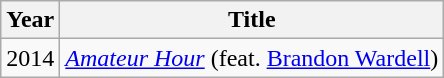<table class="wikitable">
<tr>
<th>Year</th>
<th>Title</th>
</tr>
<tr>
<td>2014</td>
<td><em><a href='#'>Amateur Hour</a></em> (feat. <a href='#'>Brandon Wardell</a>)</td>
</tr>
</table>
